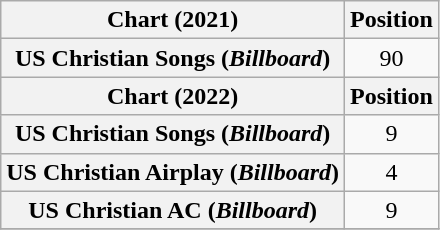<table class="wikitable plainrowheaders" style="text-align:center">
<tr>
<th scope="col">Chart (2021)</th>
<th scope="col">Position</th>
</tr>
<tr>
<th scope="row">US Christian Songs (<em>Billboard</em>)</th>
<td>90</td>
</tr>
<tr>
<th scope="col">Chart (2022)</th>
<th scope="col">Position</th>
</tr>
<tr>
<th scope="row">US Christian Songs (<em>Billboard</em>)</th>
<td>9</td>
</tr>
<tr>
<th scope="row">US Christian Airplay (<em>Billboard</em>)</th>
<td>4</td>
</tr>
<tr>
<th scope="row">US Christian AC (<em>Billboard</em>)</th>
<td>9</td>
</tr>
<tr>
</tr>
</table>
